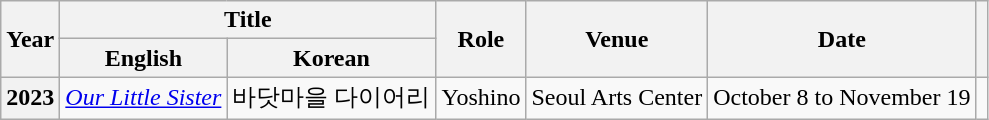<table class="wikitable plainrowheaders sortable" style="text-align:left; font-size:100%">
<tr>
<th scope="col" rowspan="2">Year</th>
<th scope="col" colspan="2">Title</th>
<th scope="col" rowspan="2">Role</th>
<th scope="col" rowspan="2" class="unsortable">Venue</th>
<th scope="col" rowspan="2">Date</th>
<th rowspan="2" scope="col" class="unsortable"></th>
</tr>
<tr>
<th>English</th>
<th>Korean</th>
</tr>
<tr>
<th scope="row">2023</th>
<td><em><a href='#'>Our Little Sister</a></em></td>
<td>바닷마을 다이어리</td>
<td>Yoshino</td>
<td>Seoul Arts Center</td>
<td>October 8 to November 19</td>
<td style="text-align:center"></td>
</tr>
</table>
